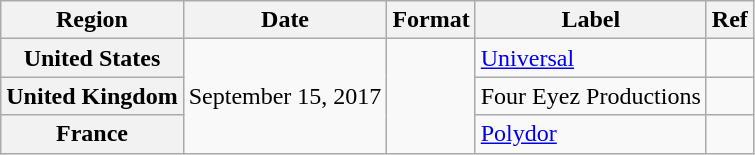<table class="wikitable plainrowheaders">
<tr>
<th scope="col">Region</th>
<th scope="col">Date</th>
<th scope="col">Format</th>
<th scope="col">Label</th>
<th scope="col">Ref</th>
</tr>
<tr>
<th scope="row">United States</th>
<td rowspan="3">September 15, 2017</td>
<td rowspan="3"></td>
<td><a href='#'>Universal</a></td>
<td style="text-align:center;"></td>
</tr>
<tr>
<th scope="row">United Kingdom</th>
<td>Four Eyez Productions</td>
<td style="text-align:center;"></td>
</tr>
<tr>
<th scope="row">France</th>
<td><a href='#'>Polydor</a></td>
<td style="text-align:center;"></td>
</tr>
</table>
